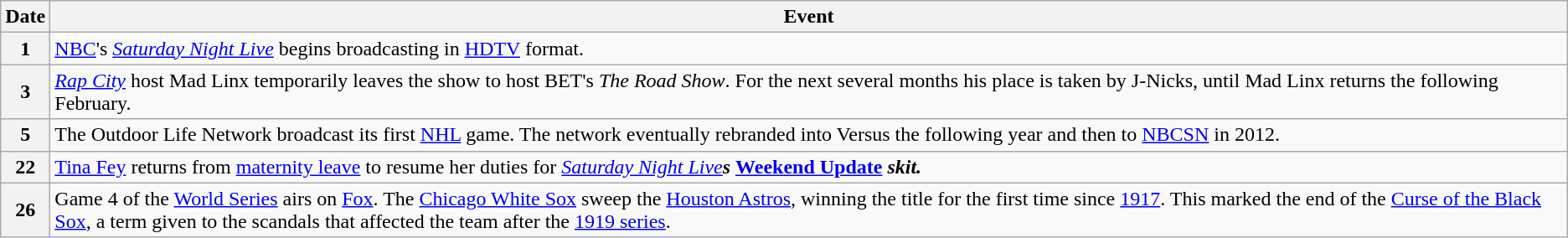<table class="wikitable">
<tr>
<th>Date</th>
<th>Event</th>
</tr>
<tr>
<th>1</th>
<td><a href='#'>NBC</a>'s <em><a href='#'>Saturday Night Live</a></em> begins broadcasting in <a href='#'>HDTV</a> format.</td>
</tr>
<tr>
<th>3</th>
<td><em><a href='#'>Rap City</a></em> host Mad Linx temporarily leaves the show to host BET's <em>The Road Show</em>. For the next several months his place is taken by J-Nicks, until Mad Linx returns the following February.</td>
</tr>
<tr>
<th>5</th>
<td>The Outdoor Life Network broadcast its first <a href='#'>NHL</a> game. The network eventually rebranded into Versus the following year and then to <a href='#'>NBCSN</a> in 2012.</td>
</tr>
<tr>
<th>22</th>
<td><a href='#'>Tina Fey</a> returns from <a href='#'>maternity leave</a> to resume her duties for <em><a href='#'>Saturday Night Live</a><strong>s </em><a href='#'>Weekend Update</a><em> skit.</td>
</tr>
<tr>
<th>26</th>
<td>Game 4 of the <a href='#'>World Series</a> airs on <a href='#'>Fox</a>. The <a href='#'>Chicago White Sox</a> sweep the <a href='#'>Houston Astros</a>, winning the title for the first time since <a href='#'>1917</a>. This marked the end of the <a href='#'>Curse of the Black Sox</a>, a term given to the scandals that affected the team after the <a href='#'>1919 series</a>.</td>
</tr>
</table>
